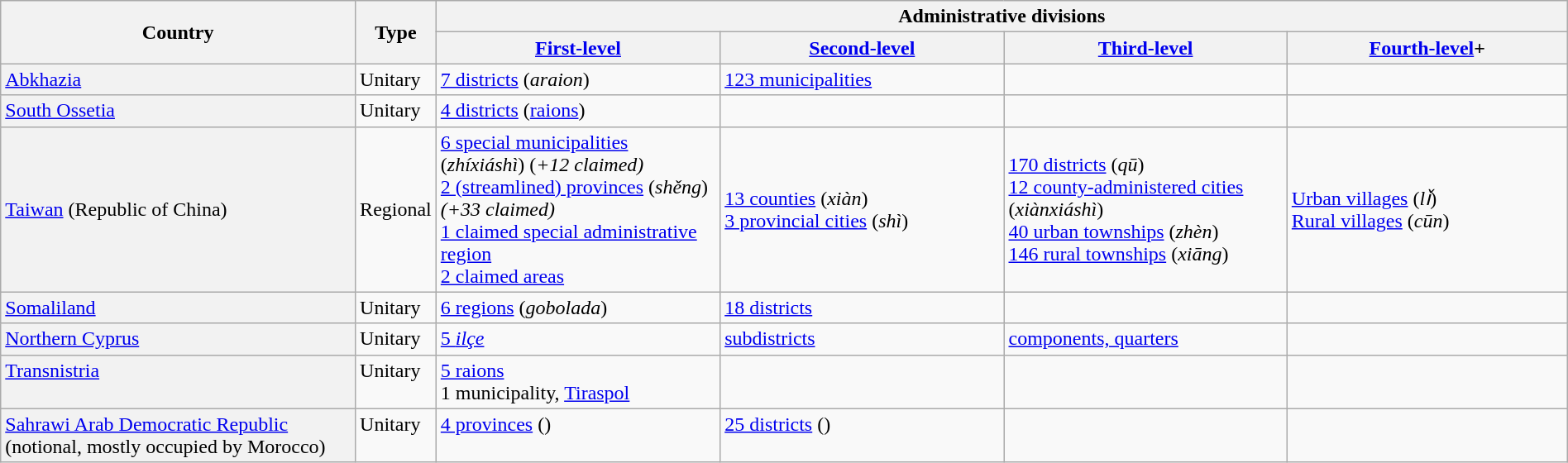<table style="width:100%;" class="wikitable">
<tr>
<th rowspan="2" style="width:24%;">Country</th>
<th rowspan="2">Type</th>
<th colspan="4">Administrative divisions</th>
</tr>
<tr>
<th style="width:19%;"><a href='#'>First-level</a></th>
<th style="width:19%;"><a href='#'>Second-level</a></th>
<th style="width:19%;"><a href='#'>Third-level</a></th>
<th style="width:19%;"><a href='#'>Fourth-level</a>+</th>
</tr>
<tr valign= "top">
<td style="background:#f2f2f2;"><a href='#'>Abkhazia</a></td>
<td>Unitary</td>
<td><a href='#'>7 districts</a> (<em>araion</em>)</td>
<td><a href='#'>123 municipalities</a></td>
<td></td>
<td></td>
</tr>
<tr>
<td style="background:#f2f2f2;"><a href='#'>South Ossetia</a></td>
<td>Unitary</td>
<td><a href='#'>4 districts</a> (<a href='#'>raions</a>)</td>
<td></td>
<td></td>
<td></td>
</tr>
<tr>
<td style="background:#f2f2f2;"><a href='#'>Taiwan</a> (Republic of China)</td>
<td>Regional</td>
<td><a href='#'>6 special municipalities</a> (<em>zhíxiáshì</em>) (<em>+12 claimed)</em><br><a href='#'>2 (streamlined) provinces</a> (<em>shěng</em>) <em>(+33 claimed)</em><br><a href='#'>1 claimed special administrative region</a><br><a href='#'>2 claimed areas</a></td>
<td><a href='#'>13 counties</a> (<em>xiàn</em>)<br><a href='#'>3 provincial cities</a> (<em>shì</em>)</td>
<td><a href='#'>170 districts</a> (<em>qū</em>)<br><a href='#'>12 county-administered cities</a> (<em>xiànxiáshì</em>)<br><a href='#'>40 urban townships</a> (<em>zhèn</em>)<br><a href='#'>146 rural townships</a> (<em>xiāng</em>)</td>
<td><a href='#'>Urban villages</a> (<em>lǐ</em>)<br><a href='#'>Rural villages</a> (<em>cūn</em>)</td>
</tr>
<tr valign="top">
<td style= "background:#f2f2f2;"><a href='#'>Somaliland</a></td>
<td>Unitary</td>
<td><a href='#'>6 regions</a> (<em>gobolada</em>)</td>
<td><a href='#'>18 districts</a></td>
<td></td>
<td></td>
</tr>
<tr valign= "top">
<td style="background:#f2f2f2;"><a href='#'>Northern Cyprus</a></td>
<td>Unitary</td>
<td><a href='#'>5 <em>ilçe</em></a></td>
<td><a href='#'>subdistricts</a></td>
<td><a href='#'>components, quarters</a></td>
<td></td>
</tr>
<tr valign= "top">
<td style="background:#f2f2f2;"><a href='#'>Transnistria</a></td>
<td>Unitary</td>
<td><a href='#'>5 raions</a><br>1 municipality, <a href='#'>Tiraspol</a></td>
<td></td>
<td></td>
<td></td>
</tr>
<tr valign= "top">
<td style="background:#f2f2f2;"><a href='#'>Sahrawi Arab Democratic Republic</a> (notional, mostly occupied by Morocco)</td>
<td>Unitary</td>
<td><a href='#'>4 provinces</a> ()</td>
<td><a href='#'>25 districts</a> ()</td>
<td></td>
<td></td>
</tr>
</table>
